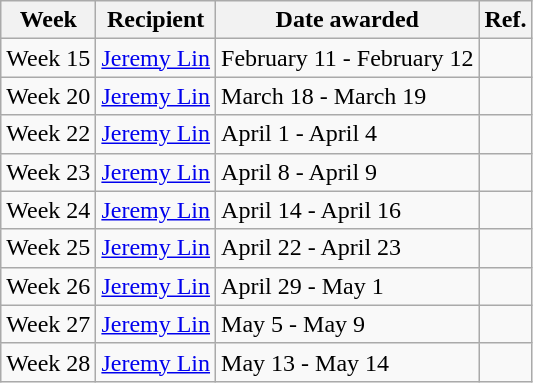<table class="wikitable">
<tr>
<th>Week</th>
<th>Recipient</th>
<th>Date awarded</th>
<th>Ref.</th>
</tr>
<tr>
<td>Week 15</td>
<td><a href='#'>Jeremy Lin</a></td>
<td>February 11 - February 12</td>
<td></td>
</tr>
<tr>
<td>Week 20</td>
<td><a href='#'>Jeremy Lin</a></td>
<td>March 18 - March 19</td>
<td></td>
</tr>
<tr>
<td>Week 22</td>
<td><a href='#'>Jeremy Lin</a></td>
<td>April 1 - April 4</td>
<td></td>
</tr>
<tr>
<td>Week 23</td>
<td><a href='#'>Jeremy Lin</a></td>
<td>April 8 - April 9</td>
<td></td>
</tr>
<tr>
<td>Week 24</td>
<td><a href='#'>Jeremy Lin</a></td>
<td>April 14 - April 16</td>
<td></td>
</tr>
<tr>
<td>Week 25</td>
<td><a href='#'>Jeremy Lin</a></td>
<td>April 22 - April 23</td>
<td></td>
</tr>
<tr>
<td>Week 26</td>
<td><a href='#'>Jeremy Lin</a></td>
<td>April 29 - May 1</td>
<td></td>
</tr>
<tr>
<td>Week 27</td>
<td><a href='#'>Jeremy Lin</a></td>
<td>May 5 - May 9</td>
<td></td>
</tr>
<tr>
<td>Week 28</td>
<td><a href='#'>Jeremy Lin</a></td>
<td>May 13 - May 14</td>
<td></td>
</tr>
</table>
